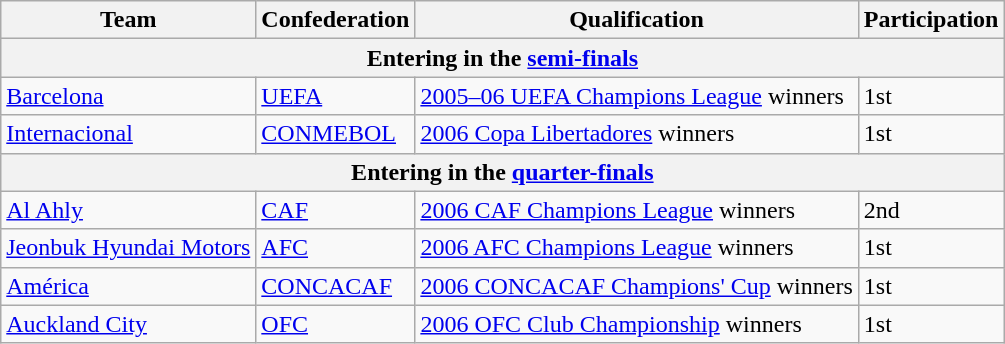<table class="wikitable">
<tr>
<th>Team</th>
<th>Confederation</th>
<th>Qualification</th>
<th>Participation</th>
</tr>
<tr>
<th colspan=4>Entering in the <a href='#'>semi-finals</a></th>
</tr>
<tr>
<td> <a href='#'>Barcelona</a></td>
<td><a href='#'>UEFA</a></td>
<td><a href='#'>2005–06 UEFA Champions League</a> winners</td>
<td>1st</td>
</tr>
<tr>
<td> <a href='#'>Internacional</a></td>
<td><a href='#'>CONMEBOL</a></td>
<td><a href='#'>2006 Copa Libertadores</a> winners</td>
<td>1st</td>
</tr>
<tr>
<th colspan=4>Entering in the <a href='#'>quarter-finals</a></th>
</tr>
<tr>
<td> <a href='#'>Al Ahly</a></td>
<td><a href='#'>CAF</a></td>
<td><a href='#'>2006 CAF Champions League</a> winners</td>
<td>2nd </td>
</tr>
<tr>
<td> <a href='#'>Jeonbuk Hyundai Motors</a></td>
<td><a href='#'>AFC</a></td>
<td><a href='#'>2006 AFC Champions League</a> winners</td>
<td>1st</td>
</tr>
<tr>
<td> <a href='#'>América</a></td>
<td><a href='#'>CONCACAF</a></td>
<td><a href='#'>2006 CONCACAF Champions' Cup</a> winners</td>
<td>1st</td>
</tr>
<tr>
<td> <a href='#'>Auckland City</a></td>
<td><a href='#'>OFC</a></td>
<td><a href='#'>2006 OFC Club Championship</a> winners</td>
<td>1st</td>
</tr>
</table>
